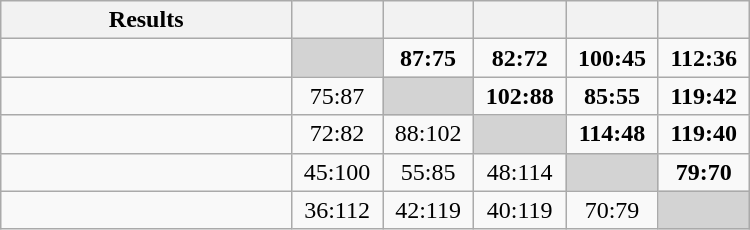<table class=wikitable style="text-align:center" width="500">
<tr>
<th width=33%>Results</th>
<th width=10%></th>
<th width=10%></th>
<th width=10%></th>
<th width=10%></th>
<th width=10%></th>
</tr>
<tr>
<td align="right"></td>
<td bgcolor=lightgrey></td>
<td><strong>87:75</strong></td>
<td><strong>82:72</strong></td>
<td><strong>100:45</strong></td>
<td><strong>112:36</strong></td>
</tr>
<tr>
<td align="right"></td>
<td>75:87</td>
<td bgcolor=lightgrey></td>
<td><strong>102:88</strong></td>
<td><strong>85:55</strong></td>
<td><strong>119:42</strong></td>
</tr>
<tr>
<td align="right"></td>
<td>72:82</td>
<td>88:102</td>
<td bgcolor=lightgrey></td>
<td><strong>114:48</strong></td>
<td><strong>119:40</strong></td>
</tr>
<tr>
<td align="right"></td>
<td>45:100</td>
<td>55:85</td>
<td>48:114</td>
<td bgcolor=lightgrey></td>
<td><strong>79:70</strong></td>
</tr>
<tr>
<td align="right"></td>
<td>36:112</td>
<td>42:119</td>
<td>40:119</td>
<td>70:79</td>
<td bgcolor=lightgrey></td>
</tr>
</table>
